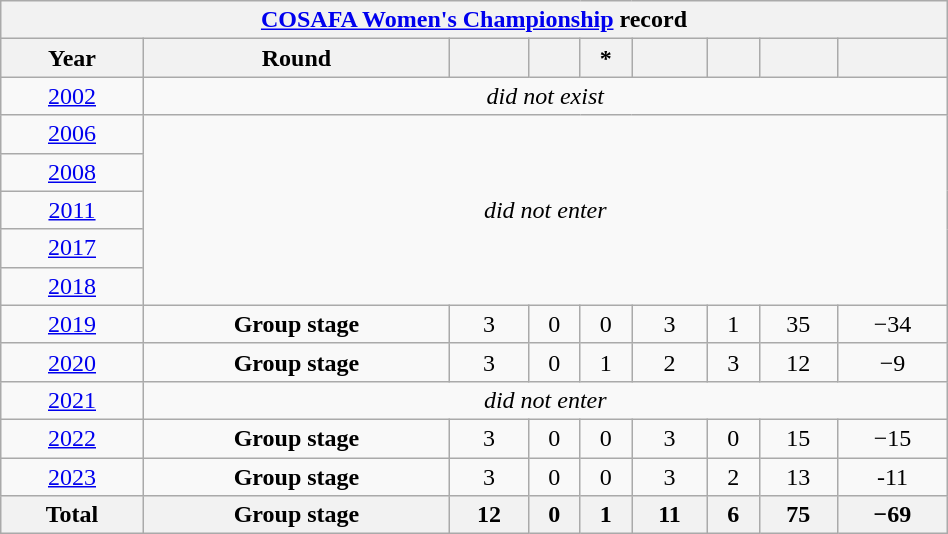<table class="wikitable" style="text-align: center; width:50%;">
<tr>
<th colspan=10><a href='#'>COSAFA Women's Championship</a> record</th>
</tr>
<tr>
<th>Year</th>
<th>Round</th>
<th></th>
<th></th>
<th>*</th>
<th></th>
<th></th>
<th></th>
<th></th>
</tr>
<tr>
<td> <a href='#'>2002</a></td>
<td colspan =8><em>did not exist</em></td>
</tr>
<tr>
<td> <a href='#'>2006</a></td>
<td colspan =8 rowspan=5><em>did not enter</em></td>
</tr>
<tr>
<td> <a href='#'>2008</a></td>
</tr>
<tr>
<td> <a href='#'>2011</a></td>
</tr>
<tr>
<td> <a href='#'>2017</a></td>
</tr>
<tr>
<td> <a href='#'>2018</a></td>
</tr>
<tr>
<td> <a href='#'>2019</a></td>
<td><strong>Group stage</strong></td>
<td>3</td>
<td>0</td>
<td>0</td>
<td>3</td>
<td>1</td>
<td>35</td>
<td>−34</td>
</tr>
<tr>
<td> <a href='#'>2020</a></td>
<td><strong>Group stage</strong></td>
<td>3</td>
<td>0</td>
<td>1</td>
<td>2</td>
<td>3</td>
<td>12</td>
<td>−9</td>
</tr>
<tr>
<td> <a href='#'>2021</a></td>
<td colspan =8><em>did not enter</em></td>
</tr>
<tr>
<td> <a href='#'>2022</a></td>
<td><strong>Group stage</strong></td>
<td>3</td>
<td>0</td>
<td>0</td>
<td>3</td>
<td>0</td>
<td>15</td>
<td>−15</td>
</tr>
<tr>
<td> <a href='#'>2023</a></td>
<td><strong>Group stage</strong></td>
<td>3</td>
<td>0</td>
<td>0</td>
<td>3</td>
<td>2</td>
<td>13</td>
<td>-11</td>
</tr>
<tr>
<th>Total</th>
<th>Group stage</th>
<th>12</th>
<th>0</th>
<th>1</th>
<th>11</th>
<th>6</th>
<th>75</th>
<th>−69</th>
</tr>
</table>
